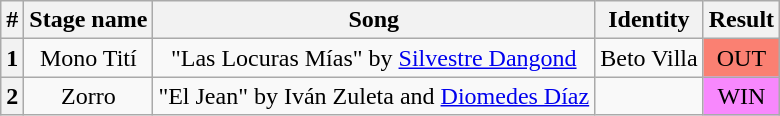<table class="wikitable plainrowheaders" style="text-align: center">
<tr>
<th>#</th>
<th>Stage name</th>
<th>Song</th>
<th>Identity</th>
<th>Result</th>
</tr>
<tr>
<th>1</th>
<td>Mono Tití</td>
<td>"Las Locuras Mías" by <a href='#'>Silvestre Dangond</a></td>
<td>Beto Villa</td>
<td bgcolor=salmon>OUT</td>
</tr>
<tr>
<th>2</th>
<td>Zorro</td>
<td>"El Jean" by Iván Zuleta and <a href='#'>Diomedes Díaz</a></td>
<td></td>
<td bgcolor=#F888FD>WIN</td>
</tr>
</table>
